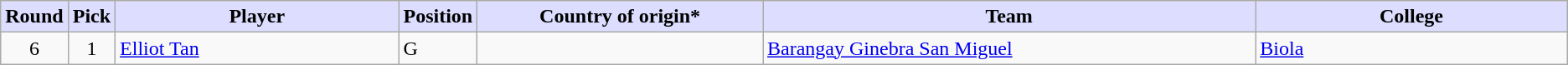<table class="wikitable sortable sortable">
<tr>
<th style="background:#ddf; width:1%;">Round</th>
<th style="background:#ddf; width:1%;">Pick</th>
<th style="background:#ddf; width:20%;">Player</th>
<th style="background:#ddf; width:1%;">Position</th>
<th style="background:#ddf; width:20%;">Country of origin*</th>
<th style="background:#ddf; width:35%;">Team</th>
<th style="background:#ddf; width:25%;">College</th>
</tr>
<tr>
<td align=center>6</td>
<td align=center>1</td>
<td><a href='#'>Elliot Tan</a></td>
<td>G</td>
<td></td>
<td><a href='#'>Barangay Ginebra San Miguel</a></td>
<td><a href='#'>Biola</a></td>
</tr>
</table>
